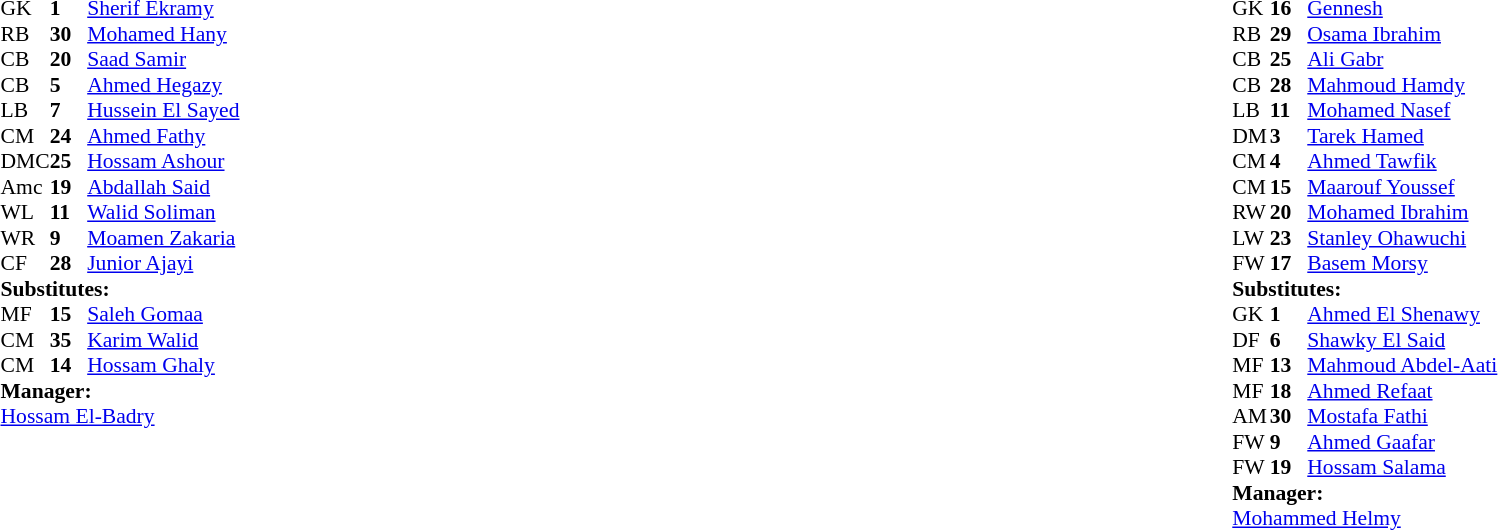<table style="width:100%">
<tr>
<td style="vertical-align:top;width:40%"><br><table style="font-size:90%" cellspacing="0" cellpadding="0">
<tr>
<th width=25></th>
<th width=25></th>
</tr>
<tr>
<td>GK</td>
<td><strong>1</strong></td>
<td> <a href='#'>Sherif Ekramy</a></td>
</tr>
<tr>
<td>RB</td>
<td><strong>30</strong></td>
<td> <a href='#'>Mohamed Hany</a></td>
</tr>
<tr>
<td>CB</td>
<td><strong>20</strong></td>
<td> <a href='#'>Saad Samir</a></td>
</tr>
<tr>
<td>CB</td>
<td><strong>5</strong></td>
<td> <a href='#'>Ahmed Hegazy</a></td>
</tr>
<tr>
<td>LB</td>
<td><strong>7</strong></td>
<td> <a href='#'>Hussein El Sayed</a></td>
<td></td>
</tr>
<tr>
<td>CM</td>
<td><strong>24</strong></td>
<td> <a href='#'>Ahmed Fathy</a></td>
<td></td>
<td></td>
</tr>
<tr>
<td>DMC</td>
<td><strong>25</strong></td>
<td> <a href='#'>Hossam Ashour</a></td>
</tr>
<tr>
<td>Amc</td>
<td><strong>19</strong></td>
<td> <a href='#'>Abdallah Said</a></td>
<td></td>
<td></td>
</tr>
<tr>
<td>WL</td>
<td><strong>11</strong></td>
<td> <a href='#'>Walid Soliman</a></td>
<td></td>
<td></td>
</tr>
<tr>
<td>WR</td>
<td><strong>9</strong></td>
<td> <a href='#'>Moamen Zakaria</a></td>
</tr>
<tr>
<td>CF</td>
<td><strong>28</strong></td>
<td> <a href='#'>Junior Ajayi</a></td>
</tr>
<tr>
<td colspan="3"><strong>Substitutes:</strong></td>
</tr>
<tr>
<td>MF</td>
<td><strong>15</strong></td>
<td> <a href='#'>Saleh Gomaa</a></td>
<td></td>
<td></td>
</tr>
<tr>
<td>CM</td>
<td><strong>35</strong></td>
<td> <a href='#'>Karim Walid</a></td>
<td></td>
<td></td>
</tr>
<tr>
<td>CM</td>
<td><strong>14</strong></td>
<td> <a href='#'>Hossam Ghaly</a></td>
<td></td>
<td></td>
</tr>
<tr>
<td colspan=3><strong>Manager:</strong></td>
</tr>
<tr>
<td colspan=4> <a href='#'>Hossam El-Badry</a></td>
</tr>
</table>
</td>
<td style="vertical-align:top;width:50%"><br><table cellspacing="0" cellpadding="0" style="font-size:90%; margin:auto">
<tr>
<th width=25></th>
<th width=25></th>
</tr>
<tr>
<td>GK</td>
<td><strong>16</strong></td>
<td> <a href='#'>Gennesh</a></td>
</tr>
<tr>
<td>RB</td>
<td><strong>29</strong></td>
<td> <a href='#'>Osama Ibrahim</a></td>
</tr>
<tr>
<td>CB</td>
<td><strong>25</strong></td>
<td> <a href='#'>Ali Gabr</a></td>
</tr>
<tr>
<td>CB</td>
<td><strong>28</strong></td>
<td> <a href='#'>Mahmoud Hamdy</a></td>
</tr>
<tr>
<td>LB</td>
<td><strong>11</strong></td>
<td> <a href='#'>Mohamed Nasef</a></td>
</tr>
<tr>
<td>DM</td>
<td><strong>3</strong></td>
<td> <a href='#'>Tarek Hamed</a></td>
</tr>
<tr>
<td>CM</td>
<td><strong>4</strong></td>
<td> <a href='#'>Ahmed Tawfik</a></td>
</tr>
<tr>
<td>CM</td>
<td><strong>15</strong></td>
<td> <a href='#'>Maarouf Youssef</a></td>
<td></td>
<td></td>
</tr>
<tr>
<td>RW</td>
<td><strong>20</strong></td>
<td> <a href='#'>Mohamed Ibrahim</a></td>
<td></td>
<td></td>
</tr>
<tr>
<td>LW</td>
<td><strong>23</strong></td>
<td> <a href='#'>Stanley Ohawuchi</a></td>
<td></td>
<td></td>
</tr>
<tr>
<td>FW</td>
<td><strong>17</strong></td>
<td> <a href='#'>Basem Morsy</a></td>
<td></td>
</tr>
<tr>
<td colspan="4"><strong>Substitutes:</strong></td>
</tr>
<tr>
<td>GK</td>
<td><strong>1</strong></td>
<td> <a href='#'>Ahmed El Shenawy</a></td>
</tr>
<tr>
<td>DF</td>
<td><strong>6</strong></td>
<td> <a href='#'>Shawky El Said</a></td>
</tr>
<tr>
<td>MF</td>
<td><strong>13</strong></td>
<td> <a href='#'>Mahmoud Abdel-Aati</a></td>
<td></td>
<td></td>
</tr>
<tr>
<td>MF</td>
<td><strong>18</strong></td>
<td> <a href='#'>Ahmed Refaat</a></td>
<td></td>
<td></td>
</tr>
<tr>
<td>AM</td>
<td><strong>30</strong></td>
<td> <a href='#'>Mostafa Fathi</a></td>
<td></td>
<td></td>
</tr>
<tr>
<td>FW</td>
<td><strong>9</strong></td>
<td> <a href='#'>Ahmed Gaafar</a></td>
</tr>
<tr>
<td>FW</td>
<td><strong>19</strong></td>
<td> <a href='#'>Hossam Salama</a></td>
</tr>
<tr>
<td colspan="4"><strong>Manager:</strong></td>
</tr>
<tr>
<td colspan="4"> <a href='#'>Mohammed Helmy</a></td>
</tr>
</table>
</td>
</tr>
</table>
